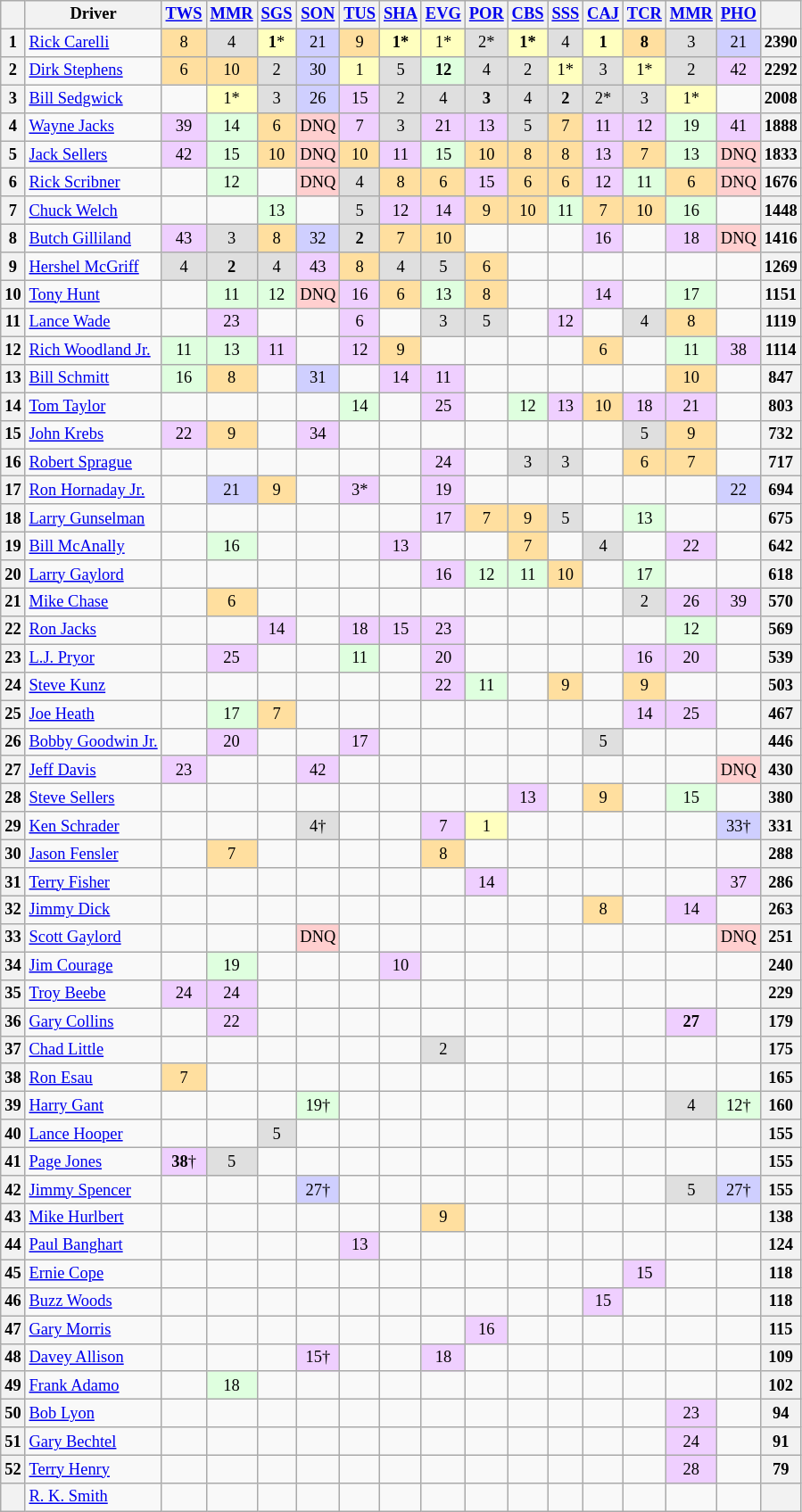<table class="wikitable" style="font-size:77%; text-align:center">
<tr>
<th></th>
<th>Driver</th>
<th><a href='#'>TWS</a></th>
<th><a href='#'>MMR</a></th>
<th><a href='#'>SGS</a></th>
<th><a href='#'>SON</a></th>
<th><a href='#'>TUS</a></th>
<th><a href='#'>SHA</a></th>
<th><a href='#'>EVG</a></th>
<th><a href='#'>POR</a></th>
<th><a href='#'>CBS</a></th>
<th><a href='#'>SSS</a></th>
<th><a href='#'>CAJ</a></th>
<th><a href='#'>TCR</a></th>
<th><a href='#'>MMR</a></th>
<th><a href='#'>PHO</a></th>
<th></th>
</tr>
<tr>
<th>1</th>
<td align="left"><a href='#'>Rick Carelli</a></td>
<td style="background-color:#FFDF9F";>8</td>
<td style="background-color:#DFDFDF";>4</td>
<td style="background-color:#FFFFBF";><strong>1</strong>*</td>
<td style="background-color:#CFCFFF";>21</td>
<td style="background-color:#FFDF9F";>9</td>
<td style="background-color:#FFFFBF";><strong>1*</strong></td>
<td style="background-color:#FFFFBF";>1*</td>
<td style="background-color:#DFDFDF";>2*</td>
<td style="background-color:#FFFFBF";><strong>1*</strong></td>
<td style="background-color:#DFDFDF";>4</td>
<td style="background-color:#FFFFBF";><strong>1</strong></td>
<td style="background-color:#FFDF9F";><strong>8</strong></td>
<td style="background-color:#DFDFDF";>3</td>
<td style="background-color:#CFCFFF";>21</td>
<th>2390</th>
</tr>
<tr>
<th>2</th>
<td align="left"><a href='#'>Dirk Stephens</a></td>
<td style="background-color:#FFDF9F";>6</td>
<td style="background-color:#FFDF9F";>10</td>
<td style="background-color:#DFDFDF";>2</td>
<td style="background-color:#CFCFFF";>30</td>
<td style="background-color:#FFFFBF";>1</td>
<td style="background-color:#DFDFDF";>5</td>
<td style="background-color:#DFFFDF";><strong>12</strong></td>
<td style="background-color:#DFDFDF";>4</td>
<td style="background-color:#DFDFDF";>2</td>
<td style="background-color:#FFFFBF";>1*</td>
<td style="background-color:#DFDFDF";>3</td>
<td style="background-color:#FFFFBF";>1*</td>
<td style="background-color:#DFDFDF";>2</td>
<td style="background-color:#EFCFFF";>42</td>
<th>2292</th>
</tr>
<tr>
<th>3</th>
<td align="left"><a href='#'>Bill Sedgwick</a></td>
<td></td>
<td style="background-color:#FFFFBF";>1*</td>
<td style="background-color:#DFDFDF";>3</td>
<td style="background-color:#CFCFFF";>26</td>
<td style="background-color:#EFCFFF";>15</td>
<td style="background-color:#DFDFDF";>2</td>
<td style="background-color:#DFDFDF";>4</td>
<td style="background-color:#DFDFDF";><strong>3</strong></td>
<td style="background-color:#DFDFDF";>4</td>
<td style="background-color:#DFDFDF";><strong>2</strong></td>
<td style="background-color:#DFDFDF";>2*</td>
<td style="background-color:#DFDFDF";>3</td>
<td style="background-color:#FFFFBF";>1*</td>
<td></td>
<th>2008</th>
</tr>
<tr>
<th>4</th>
<td align="left"><a href='#'>Wayne Jacks</a></td>
<td style="background-color:#EFCFFF";>39</td>
<td style="background-color:#DFFFDF";>14</td>
<td style="background-color:#FFDF9F";>6</td>
<td style="background-color:#FFCFCF";>DNQ</td>
<td style="background-color:#EFCFFF";>7</td>
<td style="background-color:#DFDFDF";>3</td>
<td style="background-color:#EFCFFF";>21</td>
<td style="background-color:#EFCFFF";>13</td>
<td style="background-color:#DFDFDF";>5</td>
<td style="background-color:#FFDF9F";>7</td>
<td style="background-color:#EFCFFF";>11</td>
<td style="background-color:#EFCFFF";>12</td>
<td style="background-color:#DFFFDF";>19</td>
<td style="background-color:#EFCFFF";>41</td>
<th>1888</th>
</tr>
<tr>
<th>5</th>
<td align="left"><a href='#'>Jack Sellers</a></td>
<td style="background-color:#EFCFFF";>42</td>
<td style="background-color:#DFFFDF";>15</td>
<td style="background-color:#FFDF9F";>10</td>
<td style="background-color:#FFCFCF";>DNQ</td>
<td style="background-color:#FFDF9F";>10</td>
<td style="background-color:#EFCFFF";>11</td>
<td style="background-color:#DFFFDF";>15</td>
<td style="background-color:#FFDF9F";>10</td>
<td style="background-color:#FFDF9F";>8</td>
<td style="background-color:#FFDF9F";>8</td>
<td style="background-color:#EFCFFF";>13</td>
<td style="background-color:#FFDF9F";>7</td>
<td style="background-color:#DFFFDF";>13</td>
<td style="background-color:#FFCFCF";>DNQ</td>
<th>1833</th>
</tr>
<tr>
<th>6</th>
<td align="left"><a href='#'>Rick Scribner</a></td>
<td></td>
<td style="background-color:#DFFFDF";>12</td>
<td></td>
<td style="background-color:#FFCFCF";>DNQ</td>
<td style="background-color:#DFDFDF";>4</td>
<td style="background-color:#FFDF9F";>8</td>
<td style="background-color:#FFDF9F";>6</td>
<td style="background-color:#EFCFFF";>15</td>
<td style="background-color:#FFDF9F";>6</td>
<td style="background-color:#FFDF9F";>6</td>
<td style="background-color:#EFCFFF";>12</td>
<td style="background-color:#DFFFDF";>11</td>
<td style="background-color:#FFDF9F";>6</td>
<td style="background-color:#FFCFCF";>DNQ</td>
<th>1676</th>
</tr>
<tr>
<th>7</th>
<td align="left"><a href='#'>Chuck Welch</a></td>
<td></td>
<td></td>
<td style="background-color:#DFFFDF";>13</td>
<td></td>
<td style="background-color:#DFDFDF";>5</td>
<td style="background-color:#EFCFFF";>12</td>
<td style="background-color:#EFCFFF";>14</td>
<td style="background-color:#FFDF9F";>9</td>
<td style="background-color:#FFDF9F";>10</td>
<td style="background-color:#DFFFDF";>11</td>
<td style="background-color:#FFDF9F";>7</td>
<td style="background-color:#FFDF9F";>10</td>
<td style="background-color:#DFFFDF";>16</td>
<td></td>
<th>1448</th>
</tr>
<tr>
<th>8</th>
<td align="left"><a href='#'>Butch Gilliland</a></td>
<td style="background-color:#EFCFFF";>43</td>
<td style="background-color:#DFDFDF";>3</td>
<td style="background-color:#FFDF9F";>8</td>
<td style="background-color:#CFCFFF";>32</td>
<td style="background-color:#DFDFDF";><strong>2</strong></td>
<td style="background-color:#FFDF9F";>7</td>
<td style="background-color:#FFDF9F";>10</td>
<td></td>
<td></td>
<td></td>
<td style="background-color:#EFCFFF";>16</td>
<td></td>
<td style="background-color:#EFCFFF";>18</td>
<td style="background-color:#FFCFCF";>DNQ</td>
<th>1416</th>
</tr>
<tr>
<th>9</th>
<td align="left"><a href='#'>Hershel McGriff</a></td>
<td style="background-color:#DFDFDF";>4</td>
<td style="background-color:#DFDFDF";><strong>2</strong></td>
<td style="background-color:#DFDFDF";>4</td>
<td style="background-color:#EFCFFF";>43</td>
<td style="background-color:#FFDF9F";>8</td>
<td style="background-color:#DFDFDF";>4</td>
<td style="background-color:#DFDFDF";>5</td>
<td style="background-color:#FFDF9F";>6</td>
<td></td>
<td></td>
<td></td>
<td></td>
<td></td>
<td></td>
<th>1269</th>
</tr>
<tr>
<th>10</th>
<td align="left"><a href='#'>Tony Hunt</a></td>
<td></td>
<td style="background-color:#DFFFDF";>11</td>
<td style="background-color:#DFFFDF";>12</td>
<td style="background-color:#FFCFCF";>DNQ</td>
<td style="background-color:#EFCFFF";>16</td>
<td style="background-color:#FFDF9F";>6</td>
<td style="background-color:#DFFFDF";>13</td>
<td style="background-color:#FFDF9F";>8</td>
<td></td>
<td></td>
<td style="background-color:#EFCFFF";>14</td>
<td></td>
<td style="background-color:#DFFFDF";>17</td>
<td></td>
<th>1151</th>
</tr>
<tr>
<th>11</th>
<td align="left"><a href='#'>Lance Wade</a></td>
<td></td>
<td style="background-color:#EFCFFF";>23</td>
<td></td>
<td></td>
<td style="background-color:#EFCFFF";>6</td>
<td></td>
<td style="background-color:#DFDFDF";>3</td>
<td style="background-color:#DFDFDF";>5</td>
<td></td>
<td style="background-color:#EFCFFF";>12</td>
<td></td>
<td style="background-color:#DFDFDF";>4</td>
<td style="background-color:#FFDF9F";>8</td>
<td></td>
<th>1119</th>
</tr>
<tr>
<th>12</th>
<td align="left"><a href='#'>Rich Woodland Jr.</a></td>
<td style="background-color:#DFFFDF";>11</td>
<td style="background-color:#DFFFDF";>13</td>
<td style="background-color:#EFCFFF";>11</td>
<td></td>
<td style="background-color:#EFCFFF";>12</td>
<td style="background-color:#FFDF9F";>9</td>
<td></td>
<td></td>
<td></td>
<td></td>
<td style="background-color:#FFDF9F";>6</td>
<td></td>
<td style="background-color:#DFFFDF";>11</td>
<td style="background-color:#EFCFFF";>38</td>
<th>1114</th>
</tr>
<tr>
<th>13</th>
<td align="left"><a href='#'>Bill Schmitt</a></td>
<td style="background-color:#DFFFDF";>16</td>
<td style="background-color:#FFDF9F";>8</td>
<td></td>
<td style="background-color:#CFCFFF";>31</td>
<td></td>
<td style="background-color:#EFCFFF";>14</td>
<td style="background-color:#EFCFFF";>11</td>
<td></td>
<td></td>
<td></td>
<td></td>
<td></td>
<td style="background-color:#FFDF9F";>10</td>
<td></td>
<th>847</th>
</tr>
<tr>
<th>14</th>
<td align="left"><a href='#'>Tom Taylor</a></td>
<td></td>
<td></td>
<td></td>
<td></td>
<td style="background-color:#DFFFDF";>14</td>
<td></td>
<td style="background-color:#EFCFFF";>25</td>
<td></td>
<td style="background-color:#DFFFDF";>12</td>
<td style="background-color:#EFCFFF";>13</td>
<td style="background-color:#FFDF9F";>10</td>
<td style="background-color:#EFCFFF";>18</td>
<td style="background-color:#EFCFFF";>21</td>
<td></td>
<th>803</th>
</tr>
<tr>
<th>15</th>
<td align="left"><a href='#'>John Krebs</a></td>
<td style="background-color:#EFCFFF";>22</td>
<td style="background-color:#FFDF9F";>9</td>
<td></td>
<td style="background-color:#EFCFFF";>34</td>
<td></td>
<td></td>
<td></td>
<td></td>
<td></td>
<td></td>
<td></td>
<td style="background-color:#DFDFDF";>5</td>
<td style="background-color:#FFDF9F";>9</td>
<td></td>
<th>732</th>
</tr>
<tr>
<th>16</th>
<td align="left"><a href='#'>Robert Sprague</a></td>
<td></td>
<td></td>
<td></td>
<td></td>
<td></td>
<td></td>
<td style="background-color:#EFCFFF";>24</td>
<td></td>
<td style="background-color:#DFDFDF";>3</td>
<td style="background-color:#DFDFDF";>3</td>
<td></td>
<td style="background-color:#FFDF9F";>6</td>
<td style="background-color:#FFDF9F";>7</td>
<td></td>
<th>717</th>
</tr>
<tr>
<th>17</th>
<td align="left"><a href='#'>Ron Hornaday Jr.</a></td>
<td></td>
<td style="background-color:#CFCFFF";>21</td>
<td style="background-color:#FFDF9F";>9</td>
<td></td>
<td style="background-color:#EFCFFF";>3*</td>
<td></td>
<td style="background-color:#EFCFFF";>19</td>
<td></td>
<td></td>
<td></td>
<td></td>
<td></td>
<td></td>
<td style="background-color:#CFCFFF";>22</td>
<th>694</th>
</tr>
<tr>
<th>18</th>
<td align="left"><a href='#'>Larry Gunselman</a></td>
<td></td>
<td></td>
<td></td>
<td></td>
<td></td>
<td></td>
<td style="background-color:#EFCFFF";>17</td>
<td style="background-color:#FFDF9F";>7</td>
<td style="background-color:#FFDF9F";>9</td>
<td style="background-color:#DFDFDF";>5</td>
<td></td>
<td style="background-color:#DFFFDF";>13</td>
<td></td>
<td></td>
<th>675</th>
</tr>
<tr>
<th>19</th>
<td align="left"><a href='#'>Bill McAnally</a></td>
<td></td>
<td style="background-color:#DFFFDF";>16</td>
<td></td>
<td></td>
<td></td>
<td style="background-color:#EFCFFF";>13</td>
<td></td>
<td></td>
<td style="background-color:#FFDF9F";>7</td>
<td></td>
<td style="background-color:#DFDFDF";>4</td>
<td></td>
<td style="background-color:#EFCFFF";>22</td>
<td></td>
<th>642</th>
</tr>
<tr>
<th>20</th>
<td align="left"><a href='#'>Larry Gaylord</a></td>
<td></td>
<td></td>
<td></td>
<td></td>
<td></td>
<td></td>
<td style="background-color:#EFCFFF";>16</td>
<td style="background-color:#DFFFDF";>12</td>
<td style="background-color:#DFFFDF";>11</td>
<td style="background-color:#FFDF9F";>10</td>
<td></td>
<td style="background-color:#DFFFDF";>17</td>
<td></td>
<td></td>
<th>618</th>
</tr>
<tr>
<th>21</th>
<td align="left"><a href='#'>Mike Chase</a></td>
<td></td>
<td style="background-color:#FFDF9F";>6</td>
<td></td>
<td></td>
<td></td>
<td></td>
<td></td>
<td></td>
<td></td>
<td></td>
<td></td>
<td style="background-color:#DFDFDF";>2</td>
<td style="background-color:#EFCFFF";>26</td>
<td style="background-color:#EFCFFF";>39</td>
<th>570</th>
</tr>
<tr>
<th>22</th>
<td align="left"><a href='#'>Ron Jacks</a></td>
<td></td>
<td></td>
<td style="background-color:#EFCFFF";>14</td>
<td></td>
<td style="background-color:#EFCFFF";>18</td>
<td style="background-color:#EFCFFF";>15</td>
<td style="background-color:#EFCFFF";>23</td>
<td></td>
<td></td>
<td></td>
<td></td>
<td></td>
<td style="background-color:#DFFFDF";>12</td>
<td></td>
<th>569</th>
</tr>
<tr>
<th>23</th>
<td align="left"><a href='#'>L.J. Pryor</a></td>
<td></td>
<td style="background-color:#EFCFFF";>25</td>
<td></td>
<td></td>
<td style="background-color:#DFFFDF";>11</td>
<td></td>
<td style="background-color:#EFCFFF";>20</td>
<td></td>
<td></td>
<td></td>
<td></td>
<td style="background-color:#EFCFFF";>16</td>
<td style="background-color:#EFCFFF";>20</td>
<td></td>
<th>539</th>
</tr>
<tr>
<th>24</th>
<td align="left"><a href='#'>Steve Kunz</a></td>
<td></td>
<td></td>
<td></td>
<td></td>
<td></td>
<td></td>
<td style="background-color:#EFCFFF";>22</td>
<td style="background-color:#DFFFDF";>11</td>
<td></td>
<td style="background-color:#FFDF9F";>9</td>
<td></td>
<td style="background-color:#FFDF9F";>9</td>
<td></td>
<td></td>
<th>503</th>
</tr>
<tr>
<th>25</th>
<td align="left"><a href='#'>Joe Heath</a></td>
<td></td>
<td style="background-color:#DFFFDF";>17</td>
<td style="background-color:#FFDF9F";>7</td>
<td></td>
<td></td>
<td></td>
<td></td>
<td></td>
<td></td>
<td></td>
<td></td>
<td style="background-color:#EFCFFF";>14</td>
<td style="background-color:#EFCFFF";>25</td>
<td></td>
<th>467</th>
</tr>
<tr>
<th>26</th>
<td align="left"><a href='#'>Bobby Goodwin Jr.</a></td>
<td></td>
<td style="background-color:#EFCFFF";>20</td>
<td></td>
<td></td>
<td style="background-color:#EFCFFF";>17</td>
<td></td>
<td></td>
<td></td>
<td></td>
<td></td>
<td style="background-color:#DFDFDF";>5</td>
<td></td>
<td></td>
<td></td>
<th>446</th>
</tr>
<tr>
<th>27</th>
<td align="left"><a href='#'>Jeff Davis</a></td>
<td style="background-color:#EFCFFF";>23</td>
<td></td>
<td></td>
<td style="background-color:#EFCFFF";>42</td>
<td></td>
<td></td>
<td></td>
<td></td>
<td></td>
<td></td>
<td></td>
<td></td>
<td></td>
<td style="background-color:#FFCFCF";>DNQ</td>
<th>430</th>
</tr>
<tr>
<th>28</th>
<td align="left"><a href='#'>Steve Sellers</a></td>
<td></td>
<td></td>
<td></td>
<td></td>
<td></td>
<td></td>
<td></td>
<td></td>
<td style="background-color:#EFCFFF";>13</td>
<td></td>
<td style="background-color:#FFDF9F";>9</td>
<td></td>
<td style="background-color:#DFFFDF";>15</td>
<td></td>
<th>380</th>
</tr>
<tr>
<th>29</th>
<td align="left"><a href='#'>Ken Schrader</a></td>
<td></td>
<td></td>
<td></td>
<td style="background-color:#DFDFDF";>4†</td>
<td></td>
<td></td>
<td style="background-color:#EFCFFF";>7</td>
<td style="background-color:#FFFFBF";>1</td>
<td></td>
<td></td>
<td></td>
<td></td>
<td></td>
<td style="background-color:#CFCFFF";>33†</td>
<th>331</th>
</tr>
<tr>
<th>30</th>
<td align="left"><a href='#'>Jason Fensler</a></td>
<td></td>
<td style="background-color:#FFDF9F";>7</td>
<td></td>
<td></td>
<td></td>
<td></td>
<td style="background-color:#FFDF9F";>8</td>
<td></td>
<td></td>
<td></td>
<td></td>
<td></td>
<td></td>
<td></td>
<th>288</th>
</tr>
<tr>
<th>31</th>
<td align="left"><a href='#'>Terry Fisher</a></td>
<td></td>
<td></td>
<td></td>
<td></td>
<td></td>
<td></td>
<td></td>
<td style="background-color:#EFCFFF";>14</td>
<td></td>
<td></td>
<td></td>
<td></td>
<td></td>
<td style="background-color:#EFCFFF";>37</td>
<th>286</th>
</tr>
<tr>
<th>32</th>
<td align="left"><a href='#'>Jimmy Dick</a></td>
<td></td>
<td></td>
<td></td>
<td></td>
<td></td>
<td></td>
<td></td>
<td></td>
<td></td>
<td></td>
<td style="background-color:#FFDF9F";>8</td>
<td></td>
<td style="background-color:#EFCFFF";>14</td>
<td></td>
<th>263</th>
</tr>
<tr>
<th>33</th>
<td align="left"><a href='#'>Scott Gaylord</a></td>
<td></td>
<td></td>
<td></td>
<td style="background-color:#FFCFCF";>DNQ</td>
<td></td>
<td></td>
<td></td>
<td></td>
<td></td>
<td></td>
<td></td>
<td></td>
<td></td>
<td style="background-color:#FFCFCF";>DNQ</td>
<th>251</th>
</tr>
<tr>
<th>34</th>
<td align="left"><a href='#'>Jim Courage</a></td>
<td></td>
<td style="background-color:#DFFFDF";>19</td>
<td></td>
<td></td>
<td></td>
<td style="background-color:#EFCFFF";>10</td>
<td></td>
<td></td>
<td></td>
<td></td>
<td></td>
<td></td>
<td></td>
<td></td>
<th>240</th>
</tr>
<tr>
<th>35</th>
<td align="left"><a href='#'>Troy Beebe</a></td>
<td style="background-color:#EFCFFF";>24</td>
<td style="background-color:#EFCFFF";>24</td>
<td></td>
<td></td>
<td></td>
<td></td>
<td></td>
<td></td>
<td></td>
<td></td>
<td></td>
<td></td>
<td></td>
<td></td>
<th>229</th>
</tr>
<tr>
<th>36</th>
<td align="left"><a href='#'>Gary Collins</a></td>
<td></td>
<td style="background-color:#EFCFFF";>22</td>
<td></td>
<td></td>
<td></td>
<td></td>
<td></td>
<td></td>
<td></td>
<td></td>
<td></td>
<td></td>
<td style="background-color:#EFCFFF";><strong>27</strong></td>
<td></td>
<th>179</th>
</tr>
<tr>
<th>37</th>
<td align="left"><a href='#'>Chad Little</a></td>
<td></td>
<td></td>
<td></td>
<td></td>
<td></td>
<td></td>
<td style="background-color:#DFDFDF";>2</td>
<td></td>
<td></td>
<td></td>
<td></td>
<td></td>
<td></td>
<td></td>
<th>175</th>
</tr>
<tr>
<th>38</th>
<td align="left"><a href='#'>Ron Esau</a></td>
<td style="background-color:#FFDF9F";>7</td>
<td></td>
<td></td>
<td></td>
<td></td>
<td></td>
<td></td>
<td></td>
<td></td>
<td></td>
<td></td>
<td></td>
<td></td>
<td></td>
<th>165</th>
</tr>
<tr>
<th>39</th>
<td align="left"><a href='#'>Harry Gant</a></td>
<td></td>
<td></td>
<td></td>
<td style="background-color:#DFFFDF";>19†</td>
<td></td>
<td></td>
<td></td>
<td></td>
<td></td>
<td></td>
<td></td>
<td></td>
<td style="background-color:#DFDFDF";>4</td>
<td style="background-color:#DFFFDF";>12†</td>
<th>160</th>
</tr>
<tr>
<th>40</th>
<td align="left"><a href='#'>Lance Hooper</a></td>
<td></td>
<td></td>
<td style="background-color:#DFDFDF";>5</td>
<td></td>
<td></td>
<td></td>
<td></td>
<td></td>
<td></td>
<td></td>
<td></td>
<td></td>
<td></td>
<td></td>
<th>155</th>
</tr>
<tr>
<th>41</th>
<td align="left"><a href='#'>Page Jones</a></td>
<td style="background-color:#EFCFFF";><strong>38</strong>†</td>
<td style="background-color:#DFDFDF";>5</td>
<td></td>
<td></td>
<td></td>
<td></td>
<td></td>
<td></td>
<td></td>
<td></td>
<td></td>
<td></td>
<td></td>
<td></td>
<th>155</th>
</tr>
<tr>
<th>42</th>
<td align="left"><a href='#'>Jimmy Spencer</a></td>
<td></td>
<td></td>
<td></td>
<td style="background-color:#CFCFFF";>27†</td>
<td></td>
<td></td>
<td></td>
<td></td>
<td></td>
<td></td>
<td></td>
<td></td>
<td style="background-color:#DFDFDF";>5</td>
<td style="background-color:#CFCFFF";>27†</td>
<th>155</th>
</tr>
<tr>
<th>43</th>
<td align="left"><a href='#'>Mike Hurlbert</a></td>
<td></td>
<td></td>
<td></td>
<td></td>
<td></td>
<td></td>
<td style="background-color:#FFDF9F";>9</td>
<td></td>
<td></td>
<td></td>
<td></td>
<td></td>
<td></td>
<td></td>
<th>138</th>
</tr>
<tr>
<th>44</th>
<td align="left"><a href='#'>Paul Banghart</a></td>
<td></td>
<td></td>
<td></td>
<td></td>
<td style="background-color:#EFCFFF";>13</td>
<td></td>
<td></td>
<td></td>
<td></td>
<td></td>
<td></td>
<td></td>
<td></td>
<td></td>
<th>124</th>
</tr>
<tr>
<th>45</th>
<td align="left"><a href='#'>Ernie Cope</a></td>
<td></td>
<td></td>
<td></td>
<td></td>
<td></td>
<td></td>
<td></td>
<td></td>
<td></td>
<td></td>
<td></td>
<td style="background-color:#EFCFFF";>15</td>
<td></td>
<td></td>
<th>118</th>
</tr>
<tr>
<th>46</th>
<td align="left"><a href='#'>Buzz Woods</a></td>
<td></td>
<td></td>
<td></td>
<td></td>
<td></td>
<td></td>
<td></td>
<td></td>
<td></td>
<td></td>
<td style="background-color:#EFCFFF";>15</td>
<td></td>
<td></td>
<td></td>
<th>118</th>
</tr>
<tr>
<th>47</th>
<td align="left"><a href='#'>Gary Morris</a></td>
<td></td>
<td></td>
<td></td>
<td></td>
<td></td>
<td></td>
<td></td>
<td style="background-color:#EFCFFF";>16</td>
<td></td>
<td></td>
<td></td>
<td></td>
<td></td>
<td></td>
<th>115</th>
</tr>
<tr>
<th>48</th>
<td align="left"><a href='#'>Davey Allison</a></td>
<td></td>
<td></td>
<td></td>
<td style="background-color:#EFCFFF";>15†</td>
<td></td>
<td></td>
<td style="background-color:#EFCFFF";>18</td>
<td></td>
<td></td>
<td></td>
<td></td>
<td></td>
<td></td>
<td></td>
<th>109</th>
</tr>
<tr>
<th>49</th>
<td align="left"><a href='#'>Frank Adamo</a></td>
<td></td>
<td style="background-color:#DFFFDF";>18</td>
<td></td>
<td></td>
<td></td>
<td></td>
<td></td>
<td></td>
<td></td>
<td></td>
<td></td>
<td></td>
<td></td>
<td></td>
<th>102</th>
</tr>
<tr>
<th>50</th>
<td align="left"><a href='#'>Bob Lyon</a></td>
<td></td>
<td></td>
<td></td>
<td></td>
<td></td>
<td></td>
<td></td>
<td></td>
<td></td>
<td></td>
<td></td>
<td></td>
<td style="background-color:#EFCFFF";>23</td>
<td></td>
<th>94</th>
</tr>
<tr>
<th>51</th>
<td align="left"><a href='#'>Gary Bechtel</a></td>
<td></td>
<td></td>
<td></td>
<td></td>
<td></td>
<td></td>
<td></td>
<td></td>
<td></td>
<td></td>
<td></td>
<td></td>
<td style="background-color:#EFCFFF";>24</td>
<td></td>
<th>91</th>
</tr>
<tr>
<th>52</th>
<td align="left"><a href='#'>Terry Henry</a></td>
<td></td>
<td></td>
<td></td>
<td></td>
<td></td>
<td></td>
<td></td>
<td></td>
<td></td>
<td></td>
<td></td>
<td></td>
<td style="background-color:#EFCFFF";>28</td>
<td></td>
<th>79</th>
</tr>
<tr>
<th></th>
<td align="left"><a href='#'>R. K. Smith</a></td>
<td></td>
<td></td>
<td></td>
<td></td>
<td></td>
<td></td>
<td></td>
<td></td>
<td></td>
<td></td>
<td></td>
<td></td>
<td></td>
<td></td>
<th></th>
</tr>
</table>
